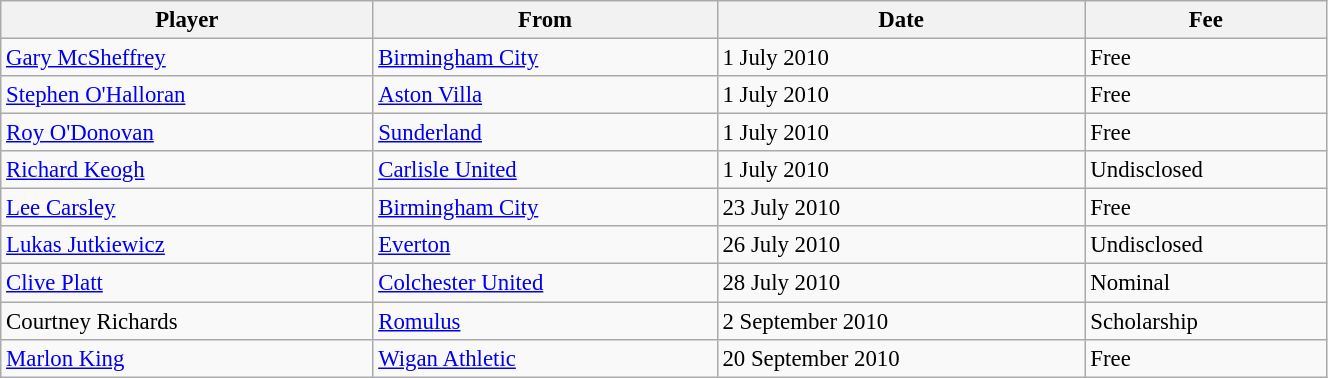<table class="wikitable sortable" style="text-align:center; font-size:95%; width:70%; text-align:left">
<tr>
<th>Player</th>
<th>From</th>
<th>Date</th>
<th>Fee</th>
</tr>
<tr>
<td> <a href='#'>Gary McSheffrey</a></td>
<td><a href='#'>Birmingham City</a></td>
<td>1 July 2010</td>
<td>Free</td>
</tr>
<tr>
<td> <a href='#'>Stephen O'Halloran</a></td>
<td><a href='#'>Aston Villa</a></td>
<td>1 July 2010</td>
<td>Free</td>
</tr>
<tr>
<td> <a href='#'>Roy O'Donovan</a></td>
<td><a href='#'>Sunderland</a></td>
<td>1 July 2010</td>
<td>Free</td>
</tr>
<tr>
<td> <a href='#'>Richard Keogh</a></td>
<td><a href='#'>Carlisle United</a></td>
<td>1 July 2010</td>
<td>Undisclosed</td>
</tr>
<tr>
<td> <a href='#'>Lee Carsley</a></td>
<td><a href='#'>Birmingham City</a></td>
<td>23 July 2010</td>
<td>Free</td>
</tr>
<tr>
<td> <a href='#'>Lukas Jutkiewicz</a></td>
<td><a href='#'>Everton</a></td>
<td>26 July 2010</td>
<td>Undisclosed</td>
</tr>
<tr>
<td> <a href='#'>Clive Platt</a></td>
<td><a href='#'>Colchester United</a></td>
<td>28 July 2010</td>
<td>Nominal</td>
</tr>
<tr>
<td> Courtney Richards</td>
<td><a href='#'>Romulus</a></td>
<td>2 September 2010</td>
<td>Scholarship</td>
</tr>
<tr>
<td> <a href='#'>Marlon King</a></td>
<td><a href='#'>Wigan Athletic</a></td>
<td>20 September 2010</td>
<td>Free</td>
</tr>
</table>
